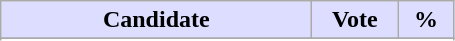<table class="wikitable">
<tr>
<th style="background:#ddf; width:200px;">Candidate</th>
<th style="background:#ddf; width:50px;">Vote</th>
<th style="background:#ddf; width:30px;">%</th>
</tr>
<tr>
</tr>
<tr>
</tr>
</table>
